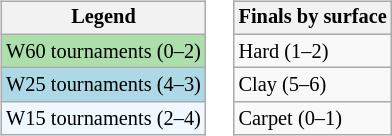<table>
<tr valign=top>
<td><br><table class=wikitable style="font-size:85%">
<tr>
<th>Legend</th>
</tr>
<tr style="background:#addfad;">
<td>W60 tournaments (0–2)</td>
</tr>
<tr style="background:lightblue;">
<td>W25 tournaments (4–3)</td>
</tr>
<tr style="background:#f0f8ff;">
<td>W15 tournaments (2–4)</td>
</tr>
</table>
</td>
<td><br><table class=wikitable style="font-size:85%">
<tr>
<th>Finals by surface</th>
</tr>
<tr>
<td>Hard (1–2)</td>
</tr>
<tr>
<td>Clay (5–6)</td>
</tr>
<tr>
<td>Carpet (0–1)</td>
</tr>
</table>
</td>
</tr>
</table>
